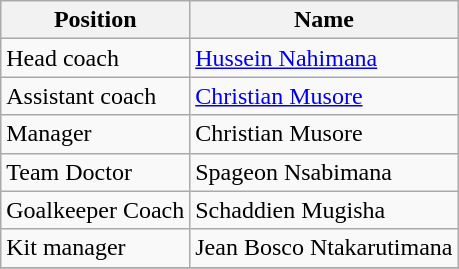<table class="wikitable">
<tr>
<th>Position</th>
<th>Name</th>
</tr>
<tr>
<td>Head coach</td>
<td> <a href='#'>Hussein Nahimana</a></td>
</tr>
<tr>
<td>Assistant coach</td>
<td> <a href='#'>Christian Musore</a></td>
</tr>
<tr>
<td>Manager</td>
<td> Christian Musore</td>
</tr>
<tr>
<td>Team Doctor</td>
<td> Spageon Nsabimana</td>
</tr>
<tr>
<td>Goalkeeper Coach</td>
<td> Schaddien Mugisha</td>
</tr>
<tr>
<td>Kit manager</td>
<td> Jean Bosco Ntakarutimana</td>
</tr>
<tr>
</tr>
</table>
